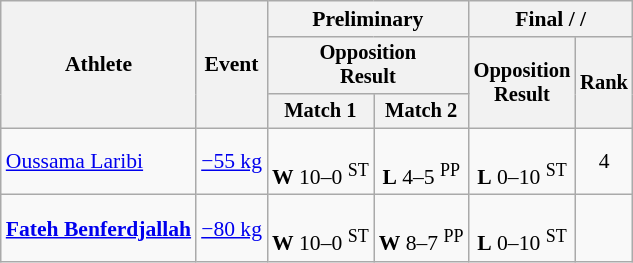<table class="wikitable" style="font-size:90%">
<tr>
<th rowspan=3>Athlete</th>
<th rowspan=3>Event</th>
<th colspan=2>Preliminary</th>
<th colspan=2>Final /  / </th>
</tr>
<tr style="font-size: 95%">
<th colspan=2>Opposition<br>Result</th>
<th rowspan=2>Opposition<br>Result</th>
<th rowspan=2>Rank</th>
</tr>
<tr style="font-size: 95%">
<th>Match 1</th>
<th>Match 2</th>
</tr>
<tr align=center>
<td align=left><a href='#'>Oussama Laribi</a></td>
<td align=left><a href='#'>−55 kg</a></td>
<td><br><strong>W</strong> 10–0 <sup>ST</sup></td>
<td><br><strong>L</strong> 4–5 <sup>PP</sup></td>
<td><br><strong>L</strong> 0–10 <sup>ST</sup></td>
<td>4</td>
</tr>
<tr align=center>
<td align=left><strong><a href='#'>Fateh Benferdjallah</a></strong></td>
<td align=left><a href='#'>−80 kg</a></td>
<td><br><strong>W</strong> 10–0 <sup>ST</sup></td>
<td><br><strong>W</strong> 8–7 <sup>PP</sup></td>
<td><br><strong>L</strong> 0–10 <sup>ST</sup></td>
<td></td>
</tr>
</table>
